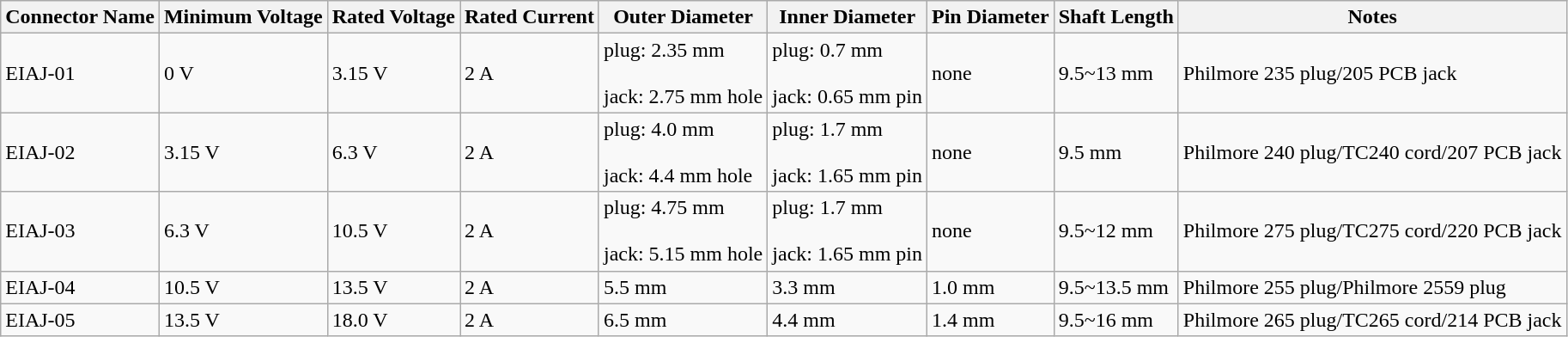<table class="wikitable sortable">
<tr>
<th>Connector Name</th>
<th>Minimum Voltage</th>
<th>Rated Voltage</th>
<th>Rated Current</th>
<th>Outer Diameter</th>
<th>Inner Diameter</th>
<th>Pin Diameter</th>
<th>Shaft Length</th>
<th>Notes</th>
</tr>
<tr>
<td>EIAJ-01</td>
<td>0 V</td>
<td>3.15 V</td>
<td>2 A</td>
<td>plug: 2.35 mm<br><br>jack: 2.75 mm hole</td>
<td>plug: 0.7 mm<br><br>jack: 0.65 mm pin</td>
<td>none</td>
<td>9.5~13 mm</td>
<td>Philmore 235 plug/205 PCB jack</td>
</tr>
<tr>
<td>EIAJ-02</td>
<td>3.15 V</td>
<td>6.3 V</td>
<td>2 A</td>
<td>plug: 4.0 mm<br><br>jack: 4.4 mm hole</td>
<td>plug: 1.7 mm<br><br>jack: 1.65 mm pin</td>
<td>none</td>
<td>9.5 mm</td>
<td>Philmore 240 plug/TC240 cord/207 PCB jack</td>
</tr>
<tr>
<td>EIAJ-03</td>
<td>6.3 V</td>
<td>10.5 V</td>
<td>2 A</td>
<td>plug: 4.75 mm<br><br>jack: 5.15 mm hole</td>
<td>plug: 1.7 mm<br><br>jack: 1.65 mm pin</td>
<td>none</td>
<td>9.5~12 mm</td>
<td>Philmore 275 plug/TC275 cord/220 PCB jack</td>
</tr>
<tr>
<td>EIAJ-04</td>
<td>10.5 V</td>
<td>13.5 V</td>
<td>2 A</td>
<td>5.5 mm</td>
<td>3.3 mm</td>
<td>1.0 mm</td>
<td>9.5~13.5 mm</td>
<td>Philmore 255 plug/Philmore 2559 plug</td>
</tr>
<tr>
<td>EIAJ-05</td>
<td>13.5 V</td>
<td>18.0 V</td>
<td>2 A</td>
<td>6.5 mm</td>
<td>4.4 mm</td>
<td>1.4 mm</td>
<td>9.5~16 mm</td>
<td>Philmore 265 plug/TC265 cord/214 PCB jack</td>
</tr>
</table>
